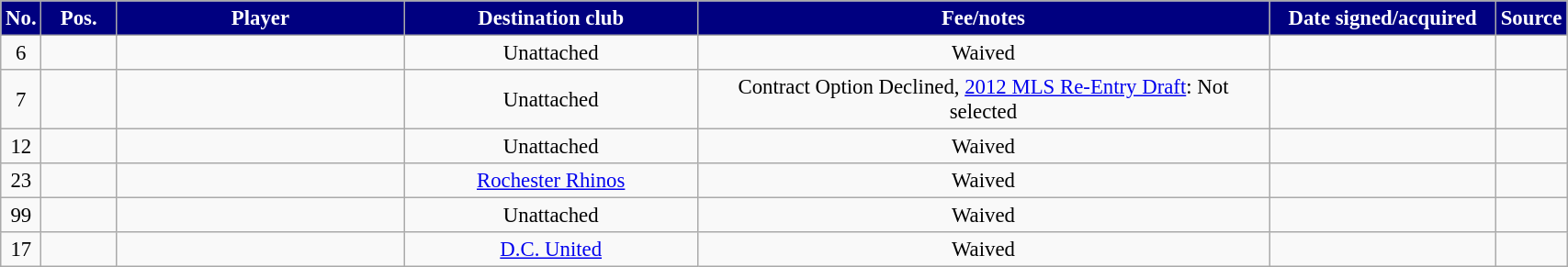<table class="wikitable sortable" style="width:90%; text-align:center; font-size:95%; text-align:left; ">
<tr>
<th style="background:navy; width:5; color:white;"><strong>No.</strong></th>
<th style="background:navy; width:5%; color:white;"><strong>Pos.</strong></th>
<th style="background:navy; width:20%; color:white;"><strong>Player</strong></th>
<th style="background:navy; width:20%; color:white;"><strong>Destination club</strong></th>
<th style="background:navy; width:40%; color:white;"><strong>Fee/notes</strong></th>
<th style="background:navy; width:30%; color:white;"><strong>Date signed/acquired</strong></th>
<th style="background:navy; width:5%; color:white;"><strong>Source</strong></th>
</tr>
<tr>
<td align=center>6</td>
<td align=center></td>
<td align=center></td>
<td align=center>Unattached</td>
<td align=center>Waived</td>
<td align=center></td>
<td align=center></td>
</tr>
<tr>
<td align=center>7</td>
<td align=center></td>
<td align=center></td>
<td align=center>Unattached</td>
<td align=center>Contract Option Declined, <a href='#'>2012 MLS Re-Entry Draft</a>: Not selected</td>
<td align=center></td>
<td align=center></td>
</tr>
<tr>
<td align=center>12</td>
<td align=center></td>
<td align=center></td>
<td align=center>Unattached</td>
<td align=center>Waived</td>
<td align=center></td>
<td align=center></td>
</tr>
<tr>
<td align=center>23</td>
<td align=center></td>
<td align=center></td>
<td align=center> <a href='#'>Rochester Rhinos</a></td>
<td align=center>Waived</td>
<td align=center></td>
<td align=center></td>
</tr>
<tr>
<td align=center>99</td>
<td align=center></td>
<td align=center></td>
<td align=center>Unattached</td>
<td align=center>Waived</td>
<td align=center></td>
<td align=center></td>
</tr>
<tr>
<td align=center>17</td>
<td align=center></td>
<td align=center></td>
<td align=center> <a href='#'>D.C. United</a></td>
<td align=center>Waived</td>
<td align=center></td>
<td align=center></td>
</tr>
</table>
